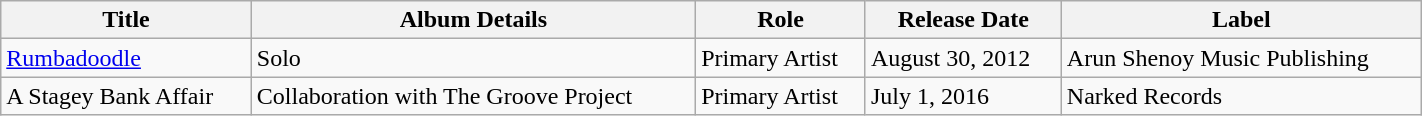<table class="wikitable" width="75%">
<tr>
<th>Title</th>
<th>Album Details</th>
<th>Role</th>
<th>Release Date</th>
<th>Label</th>
</tr>
<tr>
<td rowspan="1"><a href='#'>Rumbadoodle</a></td>
<td align="left" valign="top">Solo</td>
<td align="left" valign="top">Primary Artist</td>
<td align="left" valign="top">August 30, 2012</td>
<td align="left" valign="top">Arun Shenoy Music Publishing</td>
</tr>
<tr>
<td rowspan="1">A Stagey Bank Affair</td>
<td align="left" valign="top">Collaboration with The Groove Project</td>
<td align="left" valign="top">Primary Artist</td>
<td align="left" valign="top">July 1, 2016</td>
<td align="left" valign="top">Narked Records</td>
</tr>
</table>
